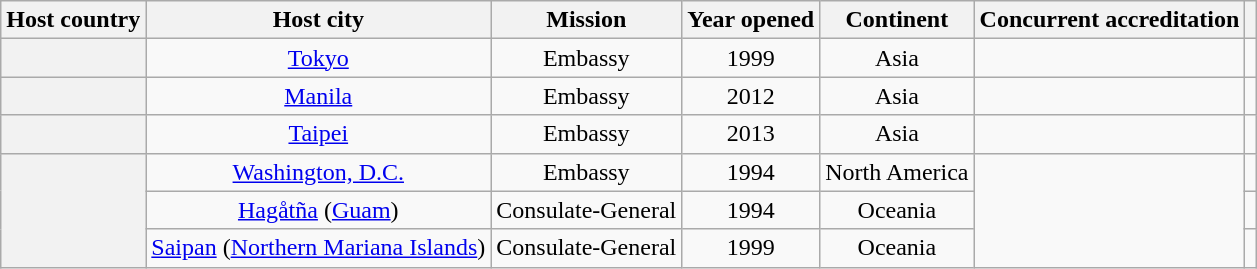<table class="wikitable plainrowheaders" style="text-align:center;">
<tr>
<th scope="col">Host country</th>
<th scope="col">Host city</th>
<th scope="col">Mission</th>
<th scope="col">Year opened</th>
<th scope="col">Continent</th>
<th scope="col">Concurrent accreditation</th>
<th scope="col"></th>
</tr>
<tr>
<th scope="row"></th>
<td><a href='#'>Tokyo</a></td>
<td>Embassy</td>
<td>1999</td>
<td>Asia</td>
<td></td>
<td></td>
</tr>
<tr>
<th scope="row"></th>
<td><a href='#'>Manila</a></td>
<td>Embassy</td>
<td>2012</td>
<td>Asia</td>
<td></td>
<td></td>
</tr>
<tr>
<th scope="row"></th>
<td><a href='#'>Taipei</a></td>
<td>Embassy</td>
<td>2013</td>
<td>Asia</td>
<td></td>
<td></td>
</tr>
<tr>
<th scope="row" rowspan="3"></th>
<td><a href='#'>Washington, D.C.</a></td>
<td>Embassy</td>
<td>1994</td>
<td>North America</td>
<td rowspan="3"></td>
<td></td>
</tr>
<tr>
<td><a href='#'>Hagåtña</a> (<a href='#'>Guam</a>)</td>
<td>Consulate-General</td>
<td>1994</td>
<td>Oceania</td>
<td></td>
</tr>
<tr>
<td><a href='#'>Saipan</a> (<a href='#'>Northern Mariana Islands</a>)</td>
<td>Consulate-General</td>
<td>1999</td>
<td>Oceania</td>
<td></td>
</tr>
</table>
